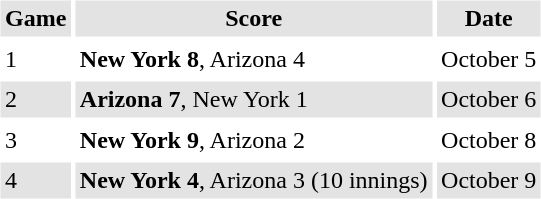<table border="0" cellspacing="3" cellpadding="3">
<tr style="background: #e3e3e3;">
<th>Game</th>
<th>Score</th>
<th>Date</th>
</tr>
<tr>
<td>1</td>
<td><strong>New York 8</strong>, Arizona 4</td>
<td>October 5</td>
</tr>
<tr style="background: #e3e3e3;">
<td>2</td>
<td><strong>Arizona 7</strong>, New York 1</td>
<td>October 6</td>
</tr>
<tr>
<td>3</td>
<td><strong>New York 9</strong>, Arizona 2</td>
<td>October 8</td>
</tr>
<tr style="background: #e3e3e3;">
<td>4</td>
<td><strong>New York 4</strong>, Arizona 3 (10 innings)</td>
<td>October 9</td>
</tr>
<tr>
</tr>
</table>
